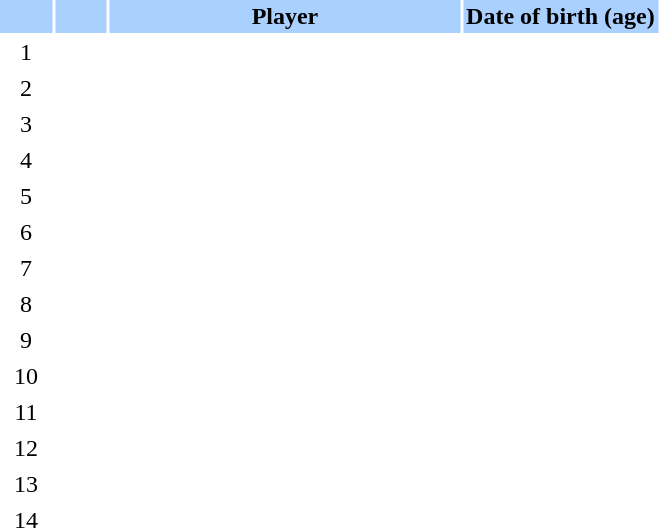<table class="sortable" border="0" cellspacing="2" cellpadding="2">
<tr style="background-color:#AAD0FF">
<th width=8%></th>
<th width=8%></th>
<th width=54%>Player</th>
<th width=30%>Date of birth (age)</th>
</tr>
<tr>
<td style="text-align: center;">1</td>
<td style="text-align: center;"></td>
<td></td>
<td></td>
</tr>
<tr>
<td style="text-align: center;">2</td>
<td style="text-align: center;"></td>
<td></td>
<td></td>
</tr>
<tr>
<td style="text-align: center;">3</td>
<td style="text-align: center;"></td>
<td></td>
<td></td>
</tr>
<tr>
<td style="text-align: center;">4</td>
<td style="text-align: center;"></td>
<td></td>
<td></td>
</tr>
<tr>
<td style="text-align: center;">5</td>
<td style="text-align: center;"></td>
<td></td>
<td></td>
</tr>
<tr>
<td style="text-align: center;">6</td>
<td style="text-align: center;"></td>
<td></td>
<td></td>
</tr>
<tr>
<td style="text-align: center;">7</td>
<td style="text-align: center;"></td>
<td></td>
<td></td>
</tr>
<tr>
<td style="text-align: center;">8</td>
<td style="text-align: center;"></td>
<td></td>
<td></td>
</tr>
<tr>
<td style="text-align: center;">9</td>
<td style="text-align: center;"></td>
<td></td>
<td></td>
</tr>
<tr>
<td style="text-align: center;">10</td>
<td style="text-align: center;"></td>
<td></td>
<td></td>
</tr>
<tr>
<td style="text-align: center;">11</td>
<td style="text-align: center;"></td>
<td></td>
<td></td>
</tr>
<tr>
<td style="text-align: center;">12</td>
<td style="text-align: center;"></td>
<td></td>
<td></td>
</tr>
<tr>
<td style="text-align: center;">13</td>
<td style="text-align: center;"></td>
<td></td>
<td></td>
</tr>
<tr>
<td style="text-align: center;">14</td>
<td style="text-align: center;"></td>
<td></td>
<td></td>
</tr>
</table>
